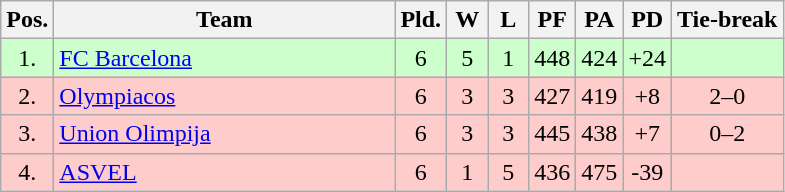<table class="wikitable" style="text-align:center">
<tr>
<th width=15>Pos.</th>
<th width=220>Team</th>
<th width=20>Pld.</th>
<th width=20>W</th>
<th width=20>L</th>
<th width=20>PF</th>
<th width=20>PA</th>
<th width=20>PD</th>
<th>Tie-break</th>
</tr>
<tr style="background: #ccffcc;">
<td>1.</td>
<td align=left> <a href='#'>FC Barcelona</a></td>
<td>6</td>
<td>5</td>
<td>1</td>
<td>448</td>
<td>424</td>
<td>+24</td>
<td></td>
</tr>
<tr style="background: #ffcccc;">
<td>2.</td>
<td align=left> <a href='#'>Olympiacos</a></td>
<td>6</td>
<td>3</td>
<td>3</td>
<td>427</td>
<td>419</td>
<td>+8</td>
<td>2–0</td>
</tr>
<tr style="background: #ffcccc;">
<td>3.</td>
<td align=left> <a href='#'>Union Olimpija</a></td>
<td>6</td>
<td>3</td>
<td>3</td>
<td>445</td>
<td>438</td>
<td>+7</td>
<td>0–2</td>
</tr>
<tr style="background: #ffcccc;">
<td>4.</td>
<td align=left> <a href='#'>ASVEL</a></td>
<td>6</td>
<td>1</td>
<td>5</td>
<td>436</td>
<td>475</td>
<td>-39</td>
<td></td>
</tr>
</table>
